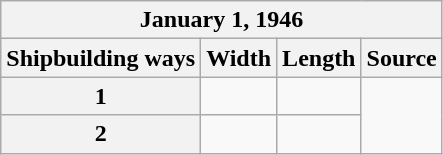<table class="wikitable">
<tr>
<th colspan="4">January 1, 1946</th>
</tr>
<tr>
<th style="text-align: left;">Shipbuilding ways</th>
<th>Width</th>
<th>Length</th>
<th>Source</th>
</tr>
<tr>
<th style="text-align: center;">1</th>
<td></td>
<td></td>
<td rowspan=2></td>
</tr>
<tr>
<th style="text-align: center;">2</th>
<td></td>
<td></td>
</tr>
</table>
